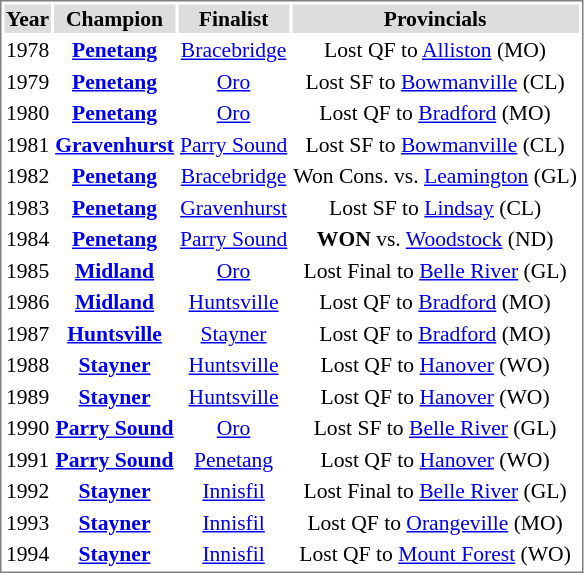<table cellpadding="1" style="font-size: 90%; border: 1px solid gray;">
<tr align="center" bgcolor="#dddddd">
<td><strong>Year</strong></td>
<td><strong>Champion</strong></td>
<td><strong>Finalist</strong></td>
<td><strong>Provincials</strong></td>
</tr>
<tr align="center">
<td>1978</td>
<td><strong><a href='#'>Penetang</a></strong></td>
<td><a href='#'>Bracebridge</a></td>
<td>Lost QF to <a href='#'>Alliston</a> (MO)</td>
</tr>
<tr align="center">
<td>1979</td>
<td><strong><a href='#'>Penetang</a></strong></td>
<td><a href='#'>Oro</a></td>
<td>Lost SF to <a href='#'>Bowmanville</a> (CL)</td>
</tr>
<tr align="center">
<td>1980</td>
<td><strong><a href='#'>Penetang</a></strong></td>
<td><a href='#'>Oro</a></td>
<td>Lost QF to <a href='#'>Bradford</a> (MO)</td>
</tr>
<tr align="center">
<td>1981</td>
<td><strong><a href='#'>Gravenhurst</a></strong></td>
<td><a href='#'>Parry Sound</a></td>
<td>Lost SF to <a href='#'>Bowmanville</a> (CL)</td>
</tr>
<tr align="center">
<td>1982</td>
<td><strong><a href='#'>Penetang</a></strong></td>
<td><a href='#'>Bracebridge</a></td>
<td>Won Cons. vs. <a href='#'>Leamington</a> (GL)</td>
</tr>
<tr align="center">
<td>1983</td>
<td><strong><a href='#'>Penetang</a></strong></td>
<td><a href='#'>Gravenhurst</a></td>
<td>Lost SF to <a href='#'>Lindsay</a> (CL)</td>
</tr>
<tr align="center">
<td>1984</td>
<td><strong><a href='#'>Penetang</a></strong></td>
<td><a href='#'>Parry Sound</a></td>
<td><strong>WON</strong> vs. <a href='#'>Woodstock</a> (ND)</td>
</tr>
<tr align="center">
<td>1985</td>
<td><strong><a href='#'>Midland</a></strong></td>
<td><a href='#'>Oro</a></td>
<td>Lost Final to <a href='#'>Belle River</a> (GL)</td>
</tr>
<tr align="center">
<td>1986</td>
<td><strong><a href='#'>Midland</a></strong></td>
<td><a href='#'>Huntsville</a></td>
<td>Lost QF to <a href='#'>Bradford</a> (MO)</td>
</tr>
<tr align="center">
<td>1987</td>
<td><strong><a href='#'>Huntsville</a></strong></td>
<td><a href='#'>Stayner</a></td>
<td>Lost QF to <a href='#'>Bradford</a> (MO)</td>
</tr>
<tr align="center">
<td>1988</td>
<td><strong><a href='#'>Stayner</a></strong></td>
<td><a href='#'>Huntsville</a></td>
<td>Lost QF to <a href='#'>Hanover</a> (WO)</td>
</tr>
<tr align="center">
<td>1989</td>
<td><strong><a href='#'>Stayner</a></strong></td>
<td><a href='#'>Huntsville</a></td>
<td>Lost QF to <a href='#'>Hanover</a> (WO)</td>
</tr>
<tr align="center">
<td>1990</td>
<td><strong><a href='#'>Parry Sound</a></strong></td>
<td><a href='#'>Oro</a></td>
<td>Lost SF to <a href='#'>Belle River</a> (GL)</td>
</tr>
<tr align="center">
<td>1991</td>
<td><strong><a href='#'>Parry Sound</a></strong></td>
<td><a href='#'>Penetang</a></td>
<td>Lost QF to <a href='#'>Hanover</a> (WO)</td>
</tr>
<tr align="center">
<td>1992</td>
<td><strong><a href='#'>Stayner</a></strong></td>
<td><a href='#'>Innisfil</a></td>
<td>Lost Final to <a href='#'>Belle River</a> (GL)</td>
</tr>
<tr align="center">
<td>1993</td>
<td><strong><a href='#'>Stayner</a></strong></td>
<td><a href='#'>Innisfil</a></td>
<td>Lost QF to <a href='#'>Orangeville</a> (MO)</td>
</tr>
<tr align="center">
<td>1994</td>
<td><strong><a href='#'>Stayner</a></strong></td>
<td><a href='#'>Innisfil</a></td>
<td>Lost QF to <a href='#'>Mount Forest</a> (WO)</td>
</tr>
</table>
